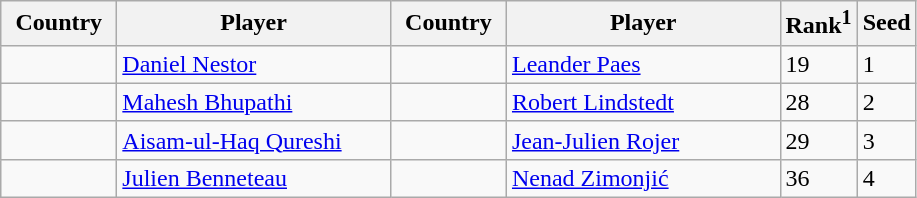<table class="sortable wikitable">
<tr>
<th width="70">Country</th>
<th width="175">Player</th>
<th width="70">Country</th>
<th width="175">Player</th>
<th>Rank<sup>1</sup></th>
<th>Seed</th>
</tr>
<tr>
<td></td>
<td><a href='#'>Daniel Nestor</a></td>
<td></td>
<td><a href='#'>Leander Paes</a></td>
<td>19</td>
<td>1</td>
</tr>
<tr>
<td></td>
<td><a href='#'>Mahesh Bhupathi</a></td>
<td></td>
<td><a href='#'>Robert Lindstedt</a></td>
<td>28</td>
<td>2</td>
</tr>
<tr>
<td></td>
<td><a href='#'>Aisam-ul-Haq Qureshi</a></td>
<td></td>
<td><a href='#'>Jean-Julien Rojer</a></td>
<td>29</td>
<td>3</td>
</tr>
<tr>
<td></td>
<td><a href='#'>Julien Benneteau</a></td>
<td></td>
<td><a href='#'>Nenad Zimonjić</a></td>
<td>36</td>
<td>4</td>
</tr>
</table>
